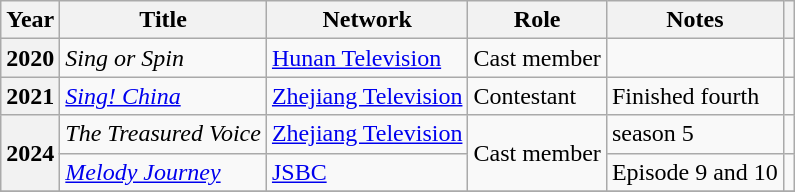<table class="wikitable plainrowheaders sortable">
<tr>
<th scope="col">Year</th>
<th scope="col">Title</th>
<th scope="col">Network</th>
<th scope="col">Role</th>
<th scope="col">Notes</th>
<th scope="col" class="unsortable"></th>
</tr>
<tr>
<th scope="row">2020</th>
<td><em>Sing or Spin</em></td>
<td><a href='#'>Hunan Television</a></td>
<td rowspan="1">Cast member</td>
<td></td>
<td style="text-align:center"></td>
</tr>
<tr>
<th scope="row">2021</th>
<td><em><a href='#'>Sing! China</a></em></td>
<td><a href='#'>Zhejiang Television</a></td>
<td rowspan="1">Contestant</td>
<td>Finished fourth</td>
<td style="text-align:center"></td>
</tr>
<tr>
<th scope="row" rowspan="2">2024</th>
<td><em>The Treasured Voice</em></td>
<td><a href='#'>Zhejiang Television</a></td>
<td rowspan="2">Cast member</td>
<td>season 5</td>
<td style="text-align:center"></td>
</tr>
<tr>
<td><em><a href='#'>Melody Journey</a></em></td>
<td><a href='#'>JSBC</a></td>
<td>Episode 9 and 10</td>
<td style="text-align:center"></td>
</tr>
<tr>
</tr>
</table>
